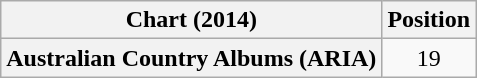<table class="wikitable plainrowheaders" style="text-align:center">
<tr>
<th scope="col">Chart (2014)</th>
<th scope="col">Position</th>
</tr>
<tr>
<th scope="row">Australian Country Albums (ARIA)</th>
<td>19</td>
</tr>
</table>
